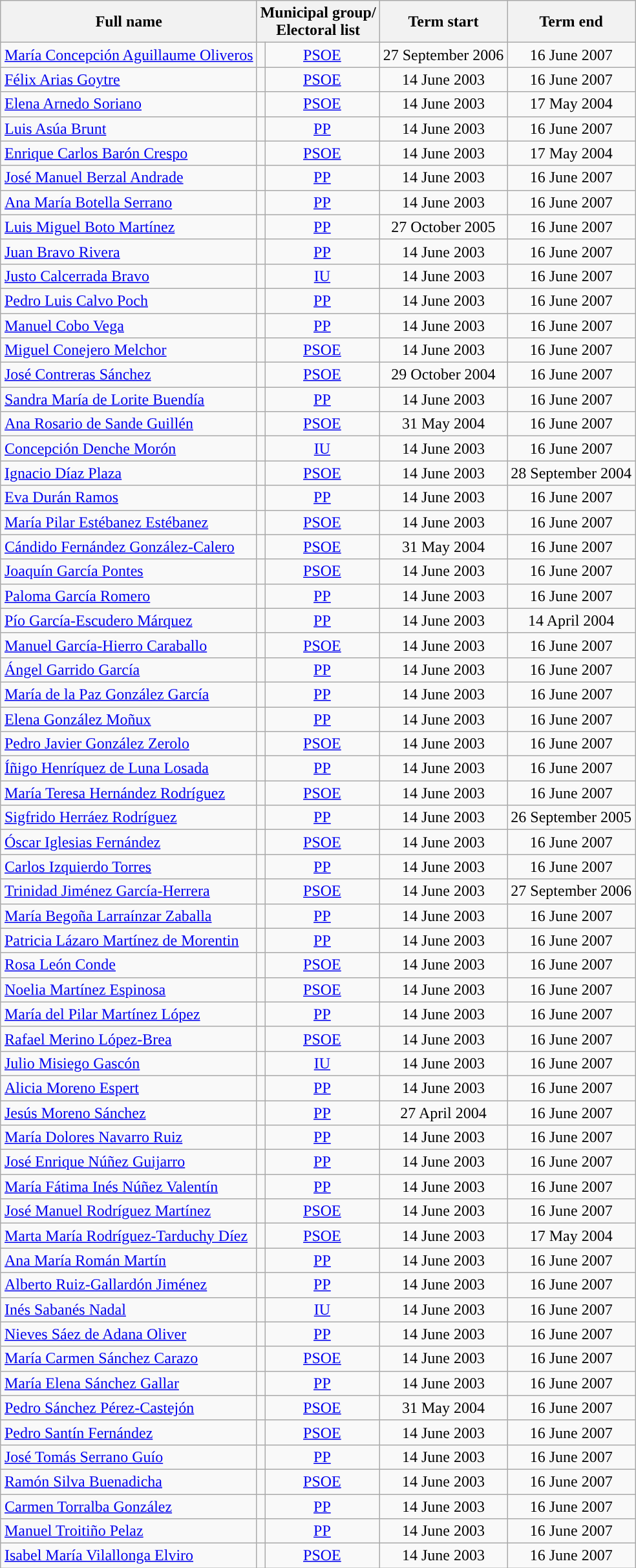<table class="wikitable sortable" style="margin:1em auto; text-align:left; line-height:18px;">
<tr>
<th>Full name</th>
<th colspan=2>Municipal group/<br>Electoral list</th>
<th>Term start</th>
<th>Term end</th>
</tr>
<tr>
<td><a href='#'>María Concepción Aguillaume Oliveros</a></td>
<td width="1"></td>
<td align="center"><a href='#'>PSOE</a></td>
<td align="center">27 September 2006</td>
<td align="center">16 June 2007</td>
</tr>
<tr>
<td><a href='#'>Félix Arias Goytre</a></td>
<td></td>
<td align="center"><a href='#'>PSOE</a></td>
<td align="center">14 June 2003</td>
<td align="center">16 June 2007</td>
</tr>
<tr>
<td><a href='#'>Elena Arnedo Soriano</a></td>
<td></td>
<td align="center"><a href='#'>PSOE</a></td>
<td align="center">14 June 2003</td>
<td align="center">17 May 2004</td>
</tr>
<tr>
<td><a href='#'>Luis Asúa Brunt</a></td>
<td></td>
<td align="center"><a href='#'>PP</a></td>
<td align="center">14 June 2003</td>
<td align="center">16 June 2007</td>
</tr>
<tr>
<td><a href='#'>Enrique Carlos Barón Crespo</a></td>
<td></td>
<td align="center"><a href='#'>PSOE</a></td>
<td align="center">14 June 2003</td>
<td align="center">17 May 2004</td>
</tr>
<tr>
<td><a href='#'>José Manuel Berzal Andrade</a></td>
<td></td>
<td align="center"><a href='#'>PP</a></td>
<td align="center">14 June 2003</td>
<td align="center">16 June 2007</td>
</tr>
<tr>
<td><a href='#'>Ana María Botella Serrano</a></td>
<td></td>
<td align="center"><a href='#'>PP</a></td>
<td align="center">14 June 2003</td>
<td align="center">16 June 2007</td>
</tr>
<tr>
<td><a href='#'>Luis Miguel Boto Martínez</a></td>
<td></td>
<td align="center"><a href='#'>PP</a></td>
<td align="center">27 October 2005</td>
<td align="center">16 June 2007</td>
</tr>
<tr>
<td><a href='#'>Juan Bravo Rivera</a></td>
<td></td>
<td align="center"><a href='#'>PP</a></td>
<td align="center">14 June 2003</td>
<td align="center">16 June 2007</td>
</tr>
<tr>
<td><a href='#'>Justo Calcerrada Bravo</a></td>
<td></td>
<td align="center"><a href='#'>IU</a></td>
<td align="center">14 June 2003</td>
<td align="center">16 June 2007</td>
</tr>
<tr>
<td><a href='#'>Pedro Luis Calvo Poch</a></td>
<td></td>
<td align="center"><a href='#'>PP</a></td>
<td align="center">14 June 2003</td>
<td align="center">16 June 2007</td>
</tr>
<tr>
<td><a href='#'>Manuel Cobo Vega</a></td>
<td></td>
<td align="center"><a href='#'>PP</a></td>
<td align="center">14 June 2003</td>
<td align="center">16 June 2007</td>
</tr>
<tr>
<td><a href='#'>Miguel Conejero Melchor</a></td>
<td></td>
<td align="center"><a href='#'>PSOE</a></td>
<td align="center">14 June 2003</td>
<td align="center">16 June 2007</td>
</tr>
<tr>
<td><a href='#'>José Contreras Sánchez</a></td>
<td></td>
<td align="center"><a href='#'>PSOE</a></td>
<td align="center">29 October 2004</td>
<td align="center">16 June 2007</td>
</tr>
<tr>
<td><a href='#'>Sandra María de Lorite Buendía</a></td>
<td></td>
<td align="center"><a href='#'>PP</a></td>
<td align="center">14 June 2003</td>
<td align="center">16 June 2007</td>
</tr>
<tr>
<td><a href='#'>Ana Rosario de Sande Guillén</a></td>
<td></td>
<td align="center"><a href='#'>PSOE</a></td>
<td align="center">31 May 2004</td>
<td align="center">16 June 2007</td>
</tr>
<tr>
<td><a href='#'>Concepción Denche Morón</a></td>
<td></td>
<td align="center"><a href='#'>IU</a></td>
<td align="center">14 June 2003</td>
<td align="center">16 June 2007</td>
</tr>
<tr>
<td><a href='#'>Ignacio Díaz Plaza</a></td>
<td></td>
<td align="center"><a href='#'>PSOE</a></td>
<td align="center">14 June 2003</td>
<td align="center">28 September 2004</td>
</tr>
<tr>
<td><a href='#'>Eva Durán Ramos</a></td>
<td></td>
<td align="center"><a href='#'>PP</a></td>
<td align="center">14 June 2003</td>
<td align="center">16 June 2007</td>
</tr>
<tr>
<td><a href='#'>María Pilar Estébanez Estébanez</a></td>
<td></td>
<td align="center"><a href='#'>PSOE</a></td>
<td align="center">14 June 2003</td>
<td align="center">16 June 2007</td>
</tr>
<tr>
<td><a href='#'>Cándido Fernández González-Calero</a></td>
<td></td>
<td align="center"><a href='#'>PSOE</a></td>
<td align="center">31 May 2004</td>
<td align="center">16 June 2007</td>
</tr>
<tr>
<td><a href='#'>Joaquín García Pontes</a></td>
<td></td>
<td align="center"><a href='#'>PSOE</a></td>
<td align="center">14 June 2003</td>
<td align="center">16 June 2007</td>
</tr>
<tr>
<td><a href='#'>Paloma García Romero</a></td>
<td></td>
<td align="center"><a href='#'>PP</a></td>
<td align="center">14 June 2003</td>
<td align="center">16 June 2007</td>
</tr>
<tr>
<td><a href='#'>Pío García-Escudero Márquez</a></td>
<td></td>
<td align="center"><a href='#'>PP</a></td>
<td align="center">14 June 2003</td>
<td align="center">14 April 2004</td>
</tr>
<tr>
<td><a href='#'>Manuel García-Hierro Caraballo</a></td>
<td></td>
<td align="center"><a href='#'>PSOE</a></td>
<td align="center">14 June 2003</td>
<td align="center">16 June 2007</td>
</tr>
<tr>
<td><a href='#'>Ángel Garrido García</a></td>
<td></td>
<td align="center"><a href='#'>PP</a></td>
<td align="center">14 June 2003</td>
<td align="center">16 June 2007</td>
</tr>
<tr>
<td><a href='#'>María de la Paz González García</a></td>
<td></td>
<td align="center"><a href='#'>PP</a></td>
<td align="center">14 June 2003</td>
<td align="center">16 June 2007</td>
</tr>
<tr>
<td><a href='#'>Elena González Moñux</a></td>
<td></td>
<td align="center"><a href='#'>PP</a></td>
<td align="center">14 June 2003</td>
<td align="center">16 June 2007</td>
</tr>
<tr>
<td><a href='#'>Pedro Javier González Zerolo</a></td>
<td></td>
<td align="center"><a href='#'>PSOE</a></td>
<td align="center">14 June 2003</td>
<td align="center">16 June 2007</td>
</tr>
<tr>
<td><a href='#'>Íñigo Henríquez de Luna Losada</a></td>
<td></td>
<td align="center"><a href='#'>PP</a></td>
<td align="center">14 June 2003</td>
<td align="center">16 June 2007</td>
</tr>
<tr>
<td><a href='#'>María Teresa Hernández Rodríguez</a></td>
<td></td>
<td align="center"><a href='#'>PSOE</a></td>
<td align="center">14 June 2003</td>
<td align="center">16 June 2007</td>
</tr>
<tr>
<td><a href='#'>Sigfrido Herráez Rodríguez</a></td>
<td></td>
<td align="center"><a href='#'>PP</a></td>
<td align="center">14 June 2003</td>
<td align="center">26 September 2005</td>
</tr>
<tr>
<td><a href='#'>Óscar Iglesias Fernández</a></td>
<td></td>
<td align="center"><a href='#'>PSOE</a></td>
<td align="center">14 June 2003</td>
<td align="center">16 June 2007</td>
</tr>
<tr>
<td><a href='#'>Carlos Izquierdo Torres</a></td>
<td></td>
<td align="center"><a href='#'>PP</a></td>
<td align="center">14 June 2003</td>
<td align="center">16 June 2007</td>
</tr>
<tr>
<td><a href='#'>Trinidad Jiménez García-Herrera</a></td>
<td></td>
<td align="center"><a href='#'>PSOE</a></td>
<td align="center">14 June 2003</td>
<td align="center">27 September 2006</td>
</tr>
<tr>
<td><a href='#'>María Begoña Larraínzar Zaballa</a></td>
<td></td>
<td align="center"><a href='#'>PP</a></td>
<td align="center">14 June 2003</td>
<td align="center">16 June 2007</td>
</tr>
<tr>
<td><a href='#'>Patricia Lázaro Martínez de Morentin</a></td>
<td></td>
<td align="center"><a href='#'>PP</a></td>
<td align="center">14 June 2003</td>
<td align="center">16 June 2007</td>
</tr>
<tr>
<td><a href='#'>Rosa León Conde</a></td>
<td></td>
<td align="center"><a href='#'>PSOE</a></td>
<td align="center">14 June 2003</td>
<td align="center">16 June 2007</td>
</tr>
<tr>
<td><a href='#'>Noelia Martínez Espinosa</a></td>
<td></td>
<td align="center"><a href='#'>PSOE</a></td>
<td align="center">14 June 2003</td>
<td align="center">16 June 2007</td>
</tr>
<tr>
<td><a href='#'>María del Pilar Martínez López</a></td>
<td></td>
<td align="center"><a href='#'>PP</a></td>
<td align="center">14 June 2003</td>
<td align="center">16 June 2007</td>
</tr>
<tr>
<td><a href='#'>Rafael Merino López-Brea</a></td>
<td></td>
<td align="center"><a href='#'>PSOE</a></td>
<td align="center">14 June 2003</td>
<td align="center">16 June 2007</td>
</tr>
<tr>
<td><a href='#'>Julio Misiego Gascón</a></td>
<td></td>
<td align="center"><a href='#'>IU</a></td>
<td align="center">14 June 2003</td>
<td align="center">16 June 2007</td>
</tr>
<tr>
<td><a href='#'>Alicia Moreno Espert</a></td>
<td></td>
<td align="center"><a href='#'>PP</a></td>
<td align="center">14 June 2003</td>
<td align="center">16 June 2007</td>
</tr>
<tr>
<td><a href='#'>Jesús Moreno Sánchez</a></td>
<td></td>
<td align="center"><a href='#'>PP</a></td>
<td align="center">27 April 2004</td>
<td align="center">16 June 2007</td>
</tr>
<tr>
<td><a href='#'>María Dolores Navarro Ruiz</a></td>
<td></td>
<td align="center"><a href='#'>PP</a></td>
<td align="center">14 June 2003</td>
<td align="center">16 June 2007</td>
</tr>
<tr>
<td><a href='#'>José Enrique Núñez Guijarro</a></td>
<td></td>
<td align="center"><a href='#'>PP</a></td>
<td align="center">14 June 2003</td>
<td align="center">16 June 2007</td>
</tr>
<tr>
<td><a href='#'>María Fátima Inés Núñez Valentín</a></td>
<td></td>
<td align="center"><a href='#'>PP</a></td>
<td align="center">14 June 2003</td>
<td align="center">16 June 2007</td>
</tr>
<tr>
<td><a href='#'>José Manuel Rodríguez Martínez</a></td>
<td></td>
<td align="center"><a href='#'>PSOE</a></td>
<td align="center">14 June 2003</td>
<td align="center">16 June 2007</td>
</tr>
<tr>
<td><a href='#'>Marta María Rodríguez-Tarduchy Díez</a></td>
<td></td>
<td align="center"><a href='#'>PSOE</a></td>
<td align="center">14 June 2003</td>
<td align="center">17 May 2004</td>
</tr>
<tr>
<td><a href='#'>Ana María Román Martín</a></td>
<td></td>
<td align="center"><a href='#'>PP</a></td>
<td align="center">14 June 2003</td>
<td align="center">16 June 2007</td>
</tr>
<tr>
<td><a href='#'>Alberto Ruiz-Gallardón Jiménez</a></td>
<td></td>
<td align="center"><a href='#'>PP</a></td>
<td align="center">14 June 2003</td>
<td align="center">16 June 2007</td>
</tr>
<tr>
<td><a href='#'>Inés Sabanés Nadal</a></td>
<td></td>
<td align="center"><a href='#'>IU</a></td>
<td align="center">14 June 2003</td>
<td align="center">16 June 2007</td>
</tr>
<tr>
<td><a href='#'>Nieves Sáez de Adana Oliver</a></td>
<td></td>
<td align="center"><a href='#'>PP</a></td>
<td align="center">14 June 2003</td>
<td align="center">16 June 2007</td>
</tr>
<tr>
<td><a href='#'>María Carmen Sánchez Carazo</a></td>
<td></td>
<td align="center"><a href='#'>PSOE</a></td>
<td align="center">14 June 2003</td>
<td align="center">16 June 2007</td>
</tr>
<tr>
<td><a href='#'>María Elena Sánchez Gallar</a></td>
<td></td>
<td align="center"><a href='#'>PP</a></td>
<td align="center">14 June 2003</td>
<td align="center">16 June 2007</td>
</tr>
<tr>
<td><a href='#'>Pedro Sánchez Pérez-Castejón</a></td>
<td></td>
<td align="center"><a href='#'>PSOE</a></td>
<td align="center">31 May 2004</td>
<td align="center">16 June 2007</td>
</tr>
<tr>
<td><a href='#'>Pedro Santín Fernández</a></td>
<td></td>
<td align="center"><a href='#'>PSOE</a></td>
<td align="center">14 June 2003</td>
<td align="center">16 June 2007</td>
</tr>
<tr>
<td><a href='#'>José Tomás Serrano Guío</a></td>
<td></td>
<td align="center"><a href='#'>PP</a></td>
<td align="center">14 June 2003</td>
<td align="center">16 June 2007</td>
</tr>
<tr>
<td><a href='#'>Ramón Silva Buenadicha</a></td>
<td></td>
<td align="center"><a href='#'>PSOE</a></td>
<td align="center">14 June 2003</td>
<td align="center">16 June 2007</td>
</tr>
<tr>
<td><a href='#'>Carmen Torralba González</a></td>
<td></td>
<td align="center"><a href='#'>PP</a></td>
<td align="center">14 June 2003</td>
<td align="center">16 June 2007</td>
</tr>
<tr>
<td><a href='#'>Manuel Troitiño Pelaz</a></td>
<td></td>
<td align="center"><a href='#'>PP</a></td>
<td align="center">14 June 2003</td>
<td align="center">16 June 2007</td>
</tr>
<tr>
<td><a href='#'>Isabel María Vilallonga Elviro</a></td>
<td></td>
<td align="center"><a href='#'>PSOE</a></td>
<td align="center">14 June 2003</td>
<td align="center">16 June 2007</td>
</tr>
</table>
